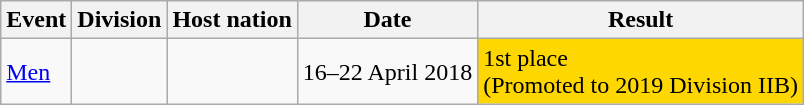<table class="wikitable">
<tr>
<th>Event</th>
<th>Division</th>
<th>Host nation</th>
<th>Date</th>
<th>Result</th>
</tr>
<tr>
<td><a href='#'>Men</a></td>
<td></td>
<td></td>
<td>16–22 April 2018</td>
<td style="background:#ffd700">1st place<br>(Promoted to 2019 Division IIB)<br></td>
</tr>
</table>
